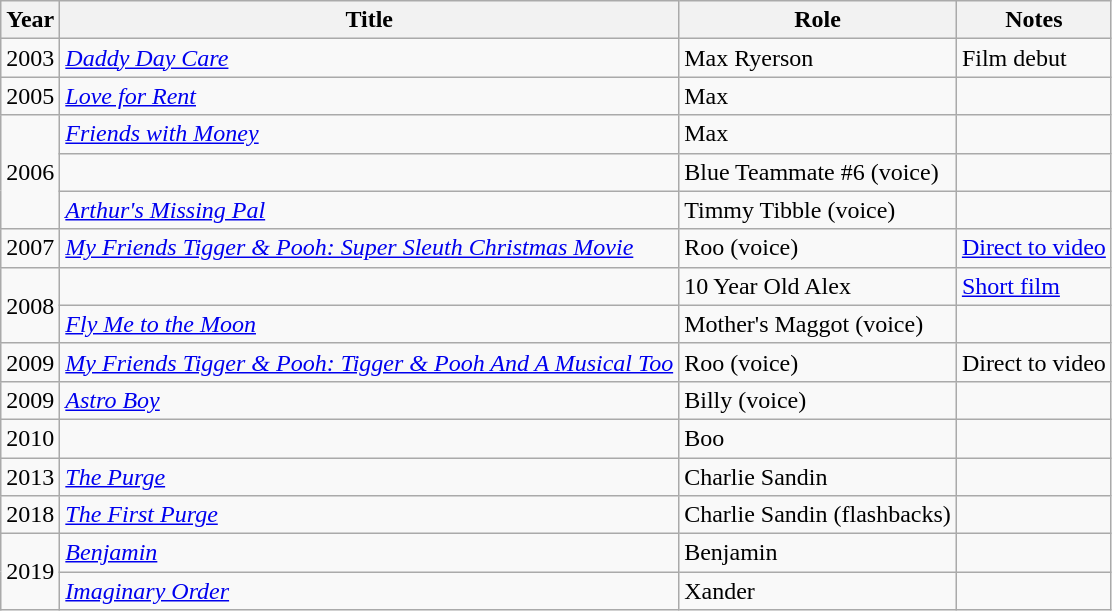<table class="wikitable sortable">
<tr>
<th>Year</th>
<th>Title</th>
<th>Role</th>
<th class="unsortable">Notes</th>
</tr>
<tr>
<td>2003</td>
<td><em><a href='#'>Daddy Day Care</a></em></td>
<td>Max Ryerson</td>
<td>Film debut</td>
</tr>
<tr>
<td>2005</td>
<td><em><a href='#'>Love for Rent</a></em></td>
<td>Max</td>
<td></td>
</tr>
<tr>
<td rowspan="3">2006</td>
<td><em><a href='#'>Friends with Money</a></em></td>
<td>Max</td>
<td></td>
</tr>
<tr>
<td><em></em></td>
<td>Blue Teammate #6 (voice)</td>
<td></td>
</tr>
<tr>
<td><em><a href='#'>Arthur's Missing Pal</a></em></td>
<td>Timmy Tibble (voice)</td>
<td></td>
</tr>
<tr>
<td>2007</td>
<td><em><a href='#'>My Friends Tigger & Pooh: Super Sleuth Christmas Movie</a></em></td>
<td>Roo (voice)</td>
<td><a href='#'>Direct to video</a></td>
</tr>
<tr>
<td rowspan="2">2008</td>
<td><em></em></td>
<td>10 Year Old Alex</td>
<td><a href='#'>Short film</a></td>
</tr>
<tr>
<td><em><a href='#'>Fly Me to the Moon</a></em></td>
<td>Mother's Maggot (voice)</td>
<td></td>
</tr>
<tr>
<td>2009</td>
<td><em><a href='#'>My Friends Tigger & Pooh: Tigger & Pooh And A Musical Too</a></em></td>
<td>Roo (voice)</td>
<td>Direct to video</td>
</tr>
<tr>
<td>2009</td>
<td><em><a href='#'>Astro Boy</a></em></td>
<td>Billy (voice)</td>
<td></td>
</tr>
<tr>
<td>2010</td>
<td><em></em></td>
<td>Boo</td>
<td></td>
</tr>
<tr>
<td>2013</td>
<td><em><a href='#'>The Purge</a></em></td>
<td>Charlie Sandin</td>
<td></td>
</tr>
<tr>
<td>2018</td>
<td><em><a href='#'>The First Purge</a></em></td>
<td>Charlie Sandin (flashbacks)</td>
<td></td>
</tr>
<tr>
<td rowspan="2">2019</td>
<td><em><a href='#'>Benjamin</a></em></td>
<td>Benjamin</td>
<td></td>
</tr>
<tr>
<td><em><a href='#'>Imaginary Order</a></em></td>
<td>Xander</td>
<td></td>
</tr>
</table>
